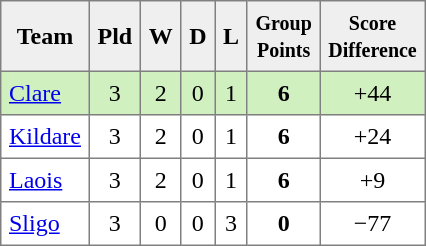<table style=border-collapse:collapse border=1 cellspacing=0 cellpadding=5>
<tr align=center bgcolor=#efefef>
<th>Team</th>
<th>Pld</th>
<th>W</th>
<th>D</th>
<th>L</th>
<th><small>Group<br>Points</small></th>
<th><small>Score<br>Difference</small></th>
</tr>
<tr align=center style="background:#D0F0C0;">
<td style="text-align:left;"> <a href='#'>Clare</a></td>
<td>3</td>
<td>2</td>
<td>0</td>
<td>1</td>
<td><strong>6</strong></td>
<td>+44</td>
</tr>
<tr align=center style="background:#ffffff;">
<td style="text-align:left;"> <a href='#'>Kildare</a></td>
<td>3</td>
<td>2</td>
<td>0</td>
<td>1</td>
<td><strong>6</strong></td>
<td>+24</td>
</tr>
<tr align=center style="background:#ffffff;">
<td style="text-align:left;"> <a href='#'>Laois</a></td>
<td>3</td>
<td>2</td>
<td>0</td>
<td>1</td>
<td><strong>6</strong></td>
<td>+9</td>
</tr>
<tr align=center style="background:#ffffff;">
<td style="text-align:left;"> <a href='#'>Sligo</a></td>
<td>3</td>
<td>0</td>
<td>0</td>
<td>3</td>
<td><strong>0</strong></td>
<td>−77</td>
</tr>
</table>
